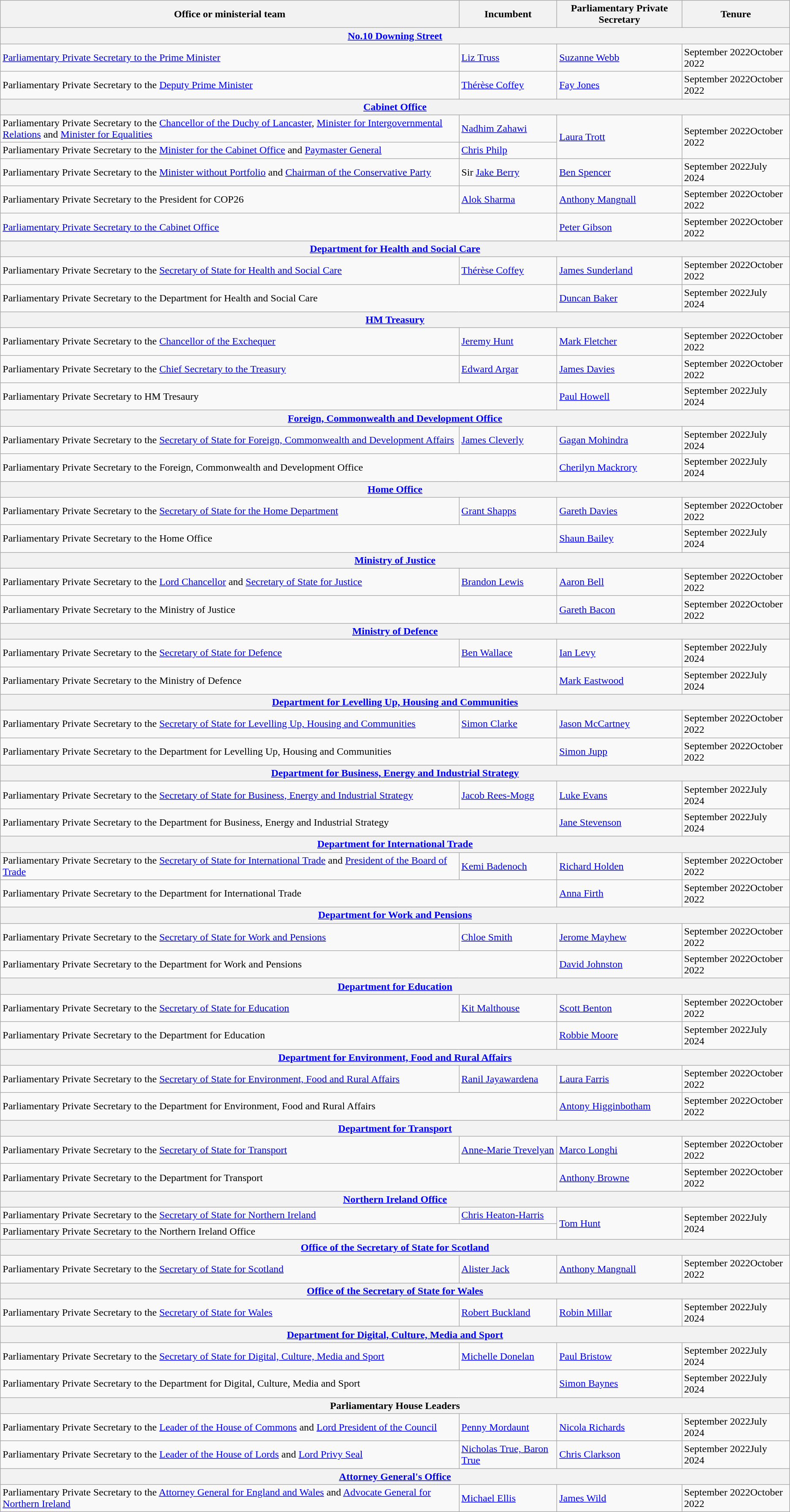<table class="wikitable">
<tr>
<th>Office or ministerial team</th>
<th>Incumbent</th>
<th>Parliamentary Private Secretary</th>
<th>Tenure</th>
</tr>
<tr>
<th colspan="4"><a href='#'>No.10 Downing Street</a></th>
</tr>
<tr>
<td><a href='#'>Parliamentary Private Secretary to the Prime Minister</a></td>
<td><a href='#'>Liz Truss</a></td>
<td><a href='#'>Suzanne Webb</a></td>
<td>September 2022October 2022</td>
</tr>
<tr>
<td>Parliamentary Private Secretary to the <a href='#'>Deputy Prime Minister</a></td>
<td><a href='#'>Thérèse Coffey</a></td>
<td><a href='#'>Fay Jones</a></td>
<td>September 2022October 2022</td>
</tr>
<tr>
<th colspan="4"><a href='#'>Cabinet Office</a></th>
</tr>
<tr>
<td>Parliamentary Private Secretary to the <a href='#'>Chancellor of the Duchy of Lancaster</a>, <a href='#'>Minister for Intergovernmental Relations</a> and <a href='#'>Minister for Equalities</a></td>
<td><a href='#'>Nadhim Zahawi</a></td>
<td rowspan="2"><a href='#'>Laura Trott</a></td>
<td rowspan="2">September 2022October 2022</td>
</tr>
<tr>
<td>Parliamentary Private Secretary to the <a href='#'>Minister for the Cabinet Office</a> and <a href='#'>Paymaster General</a></td>
<td><a href='#'>Chris Philp</a></td>
</tr>
<tr>
<td>Parliamentary Private Secretary to the <a href='#'>Minister without Portfolio</a> and <a href='#'>Chairman of the Conservative Party</a></td>
<td>Sir <a href='#'>Jake Berry</a></td>
<td><a href='#'>Ben Spencer</a></td>
<td>September 2022July 2024</td>
</tr>
<tr>
<td>Parliamentary Private Secretary to the President for COP26</td>
<td><a href='#'>Alok Sharma</a></td>
<td><a href='#'>Anthony Mangnall</a></td>
<td>September 2022October 2022</td>
</tr>
<tr>
<td colspan="2"><a href='#'>Parliamentary Private Secretary to the Cabinet Office</a></td>
<td><a href='#'>Peter Gibson</a></td>
<td>September 2022October 2022</td>
</tr>
<tr>
<th colspan="4"><a href='#'>Department for Health and Social Care</a></th>
</tr>
<tr>
<td>Parliamentary Private Secretary to the <a href='#'>Secretary of State for Health and Social Care</a></td>
<td><a href='#'>Thérèse Coffey</a></td>
<td><a href='#'>James Sunderland</a></td>
<td>September 2022October 2022</td>
</tr>
<tr>
<td colspan="2">Parliamentary Private Secretary to the Department for Health and Social Care</td>
<td><a href='#'>Duncan Baker</a></td>
<td>September 2022July 2024</td>
</tr>
<tr>
<th colspan="4"><strong><a href='#'>HM Treasury</a></strong></th>
</tr>
<tr>
<td>Parliamentary Private Secretary to the <a href='#'>Chancellor of the Exchequer</a></td>
<td><a href='#'>Jeremy Hunt</a></td>
<td><a href='#'>Mark Fletcher</a></td>
<td>September 2022October 2022</td>
</tr>
<tr>
<td>Parliamentary Private Secretary to the <a href='#'>Chief Secretary to the Treasury</a></td>
<td><a href='#'>Edward Argar</a></td>
<td><a href='#'>James Davies</a></td>
<td>September 2022October 2022</td>
</tr>
<tr>
<td colspan="2">Parliamentary Private Secretary to HM Tresaury</td>
<td><a href='#'>Paul Howell</a></td>
<td>September 2022July 2024</td>
</tr>
<tr>
<th colspan="4"><a href='#'>Foreign, Commonwealth and Development Office</a></th>
</tr>
<tr>
<td>Parliamentary Private Secretary to the <a href='#'>Secretary of State for Foreign, Commonwealth and Development Affairs</a></td>
<td><a href='#'>James Cleverly</a></td>
<td><a href='#'>Gagan Mohindra</a></td>
<td>September 2022July 2024</td>
</tr>
<tr>
<td colspan="2">Parliamentary Private Secretary to the Foreign, Commonwealth and Development Office</td>
<td><a href='#'>Cherilyn Mackrory</a></td>
<td>September 2022July 2024</td>
</tr>
<tr>
<th colspan="4"><a href='#'>Home Office</a></th>
</tr>
<tr>
<td>Parliamentary Private Secretary to the <a href='#'>Secretary of State for the Home Department</a></td>
<td><a href='#'>Grant Shapps</a></td>
<td><a href='#'>Gareth Davies</a></td>
<td>September 2022October 2022</td>
</tr>
<tr>
<td colspan="2">Parliamentary Private Secretary to the Home Office</td>
<td><a href='#'>Shaun Bailey</a></td>
<td>September 2022July 2024</td>
</tr>
<tr>
<th colspan="4"><a href='#'>Ministry of Justice</a></th>
</tr>
<tr>
<td>Parliamentary Private Secretary to the <a href='#'>Lord Chancellor</a> and <a href='#'>Secretary of State for Justice</a></td>
<td><a href='#'>Brandon Lewis</a></td>
<td><a href='#'>Aaron Bell</a></td>
<td>September 2022October 2022</td>
</tr>
<tr>
<td colspan="2">Parliamentary Private Secretary to the Ministry of Justice</td>
<td><a href='#'>Gareth Bacon</a></td>
<td>September 2022October 2022</td>
</tr>
<tr>
<th colspan="4"><a href='#'>Ministry of Defence</a></th>
</tr>
<tr>
<td>Parliamentary Private Secretary to the <a href='#'>Secretary of State for Defence</a></td>
<td><a href='#'>Ben Wallace</a></td>
<td><a href='#'>Ian Levy</a></td>
<td>September 2022July 2024</td>
</tr>
<tr>
<td colspan="2">Parliamentary Private Secretary to the Ministry of Defence</td>
<td><a href='#'>Mark Eastwood</a></td>
<td>September 2022July 2024</td>
</tr>
<tr>
<th colspan="4"><a href='#'>Department for Levelling Up, Housing and Communities</a></th>
</tr>
<tr>
<td>Parliamentary Private Secretary to the <a href='#'>Secretary of State for Levelling Up, Housing and Communities</a></td>
<td><a href='#'>Simon Clarke</a></td>
<td><a href='#'>Jason McCartney</a></td>
<td>September 2022October 2022</td>
</tr>
<tr>
<td colspan="2">Parliamentary Private Secretary to the Department for Levelling Up, Housing and Communities</td>
<td><a href='#'>Simon Jupp</a></td>
<td>September 2022October 2022</td>
</tr>
<tr>
<th colspan="4"><a href='#'>Department for Business, Energy and Industrial Strategy</a></th>
</tr>
<tr>
<td>Parliamentary Private Secretary to the <a href='#'>Secretary of State for Business, Energy and Industrial Strategy</a></td>
<td><a href='#'>Jacob Rees-Mogg</a></td>
<td><a href='#'>Luke Evans</a></td>
<td>September 2022July 2024</td>
</tr>
<tr>
<td colspan="2">Parliamentary Private Secretary to the Department for Business, Energy and Industrial Strategy</td>
<td><a href='#'>Jane Stevenson</a></td>
<td>September 2022July 2024</td>
</tr>
<tr>
<th colspan="4"><a href='#'>Department for International Trade</a></th>
</tr>
<tr>
<td>Parliamentary Private Secretary to the <a href='#'>Secretary of State for International Trade</a> and <a href='#'>President of the Board of Trade</a></td>
<td><a href='#'>Kemi Badenoch</a></td>
<td><a href='#'>Richard Holden</a></td>
<td>September 2022October 2022</td>
</tr>
<tr>
<td colspan="2">Parliamentary Private Secretary to the Department for International Trade</td>
<td><a href='#'>Anna Firth</a></td>
<td>September 2022October 2022</td>
</tr>
<tr>
<th colspan="4"><a href='#'>Department for Work and Pensions</a></th>
</tr>
<tr>
<td>Parliamentary Private Secretary to the <a href='#'>Secretary of State for Work and Pensions</a></td>
<td><a href='#'>Chloe Smith</a></td>
<td><a href='#'>Jerome Mayhew</a></td>
<td>September 2022October 2022</td>
</tr>
<tr>
<td colspan="2">Parliamentary Private Secretary to the Department for Work and Pensions</td>
<td><a href='#'>David Johnston</a></td>
<td>September 2022October 2022</td>
</tr>
<tr>
<th colspan="4"><a href='#'>Department for Education</a></th>
</tr>
<tr>
<td>Parliamentary Private Secretary to the <a href='#'>Secretary of State for Education</a></td>
<td><a href='#'>Kit Malthouse</a></td>
<td><a href='#'>Scott Benton</a></td>
<td>September 2022October 2022</td>
</tr>
<tr>
<td colspan="2">Parliamentary Private Secretary to the Department for Education</td>
<td><a href='#'>Robbie Moore</a></td>
<td>September 2022July 2024</td>
</tr>
<tr>
<th colspan="4"><a href='#'>Department for Environment, Food and Rural Affairs</a></th>
</tr>
<tr>
<td>Parliamentary Private Secretary to the <a href='#'>Secretary of State for Environment, Food and Rural Affairs</a></td>
<td><a href='#'>Ranil Jayawardena</a></td>
<td><a href='#'>Laura Farris</a></td>
<td>September 2022October 2022</td>
</tr>
<tr>
<td colspan="2">Parliamentary Private Secretary to the Department for Environment, Food and Rural Affairs</td>
<td><a href='#'>Antony Higginbotham</a></td>
<td>September 2022October 2022</td>
</tr>
<tr>
<th colspan="4"><a href='#'>Department for Transport</a></th>
</tr>
<tr>
<td>Parliamentary Private Secretary to the <a href='#'>Secretary of State for Transport</a></td>
<td><a href='#'>Anne-Marie Trevelyan</a></td>
<td><a href='#'>Marco Longhi</a></td>
<td>September 2022October 2022</td>
</tr>
<tr>
<td colspan="2">Parliamentary Private Secretary to the Department for Transport</td>
<td><a href='#'>Anthony Browne</a></td>
<td>September 2022October 2022</td>
</tr>
<tr>
<th colspan="4"><a href='#'>Northern Ireland Office</a></th>
</tr>
<tr>
<td>Parliamentary Private Secretary to the <a href='#'>Secretary of State for Northern Ireland</a></td>
<td><a href='#'>Chris Heaton-Harris</a></td>
<td rowspan="2"><a href='#'>Tom Hunt</a></td>
<td rowspan="2">September 2022July 2024</td>
</tr>
<tr>
<td colspan="2">Parliamentary Private Secretary to the Northern Ireland Office</td>
</tr>
<tr>
<th colspan="4"><a href='#'>Office of the Secretary of State for Scotland</a></th>
</tr>
<tr>
<td>Parliamentary Private Secretary to the <a href='#'>Secretary of State for Scotland</a></td>
<td><a href='#'>Alister Jack</a></td>
<td><a href='#'>Anthony Mangnall</a></td>
<td>September 2022October 2022</td>
</tr>
<tr>
<th colspan="4"><a href='#'>Office of the Secretary of State for Wales</a></th>
</tr>
<tr>
<td>Parliamentary Private Secretary to the <a href='#'>Secretary of State for Wales</a></td>
<td><a href='#'>Robert Buckland</a></td>
<td><a href='#'>Robin Millar</a></td>
<td>September 2022July 2024</td>
</tr>
<tr>
<th colspan="4"><a href='#'>Department for Digital, Culture, Media and Sport</a></th>
</tr>
<tr>
<td>Parliamentary Private Secretary to the <a href='#'>Secretary of State for Digital, Culture, Media and Sport</a></td>
<td><a href='#'>Michelle Donelan</a></td>
<td><a href='#'>Paul Bristow</a></td>
<td>September 2022July 2024</td>
</tr>
<tr>
<td colspan="2">Parliamentary Private Secretary to the Department for Digital, Culture, Media and Sport</td>
<td><a href='#'>Simon Baynes</a></td>
<td>September 2022July 2024</td>
</tr>
<tr>
<th colspan="4">Parliamentary House Leaders</th>
</tr>
<tr>
<td>Parliamentary Private Secretary to the <a href='#'>Leader of the House of Commons</a> and <a href='#'>Lord President of the Council</a></td>
<td><a href='#'>Penny Mordaunt</a></td>
<td><a href='#'>Nicola Richards</a></td>
<td>September 2022July 2024</td>
</tr>
<tr>
<td>Parliamentary Private Secretary to the <a href='#'>Leader of the House of Lords</a> and <a href='#'>Lord Privy Seal</a></td>
<td><a href='#'>Nicholas True, Baron True</a></td>
<td><a href='#'>Chris Clarkson</a></td>
<td>September 2022July 2024</td>
</tr>
<tr>
<th colspan="4"><a href='#'>Attorney General's Office</a></th>
</tr>
<tr>
<td>Parliamentary Private Secretary to the <a href='#'>Attorney General for England and Wales</a> and <a href='#'>Advocate General for Northern Ireland</a></td>
<td><a href='#'>Michael Ellis</a></td>
<td><a href='#'>James Wild</a></td>
<td>September 2022October 2022</td>
</tr>
</table>
